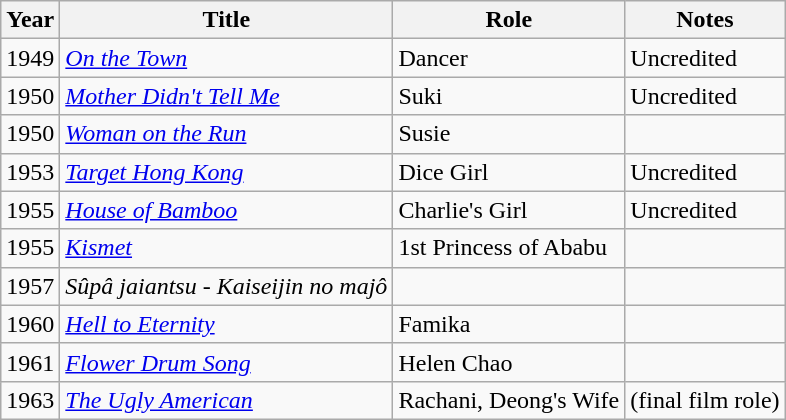<table class="wikitable">
<tr>
<th>Year</th>
<th>Title</th>
<th>Role</th>
<th>Notes</th>
</tr>
<tr>
<td>1949</td>
<td><em><a href='#'>On the Town</a></em></td>
<td>Dancer</td>
<td>Uncredited</td>
</tr>
<tr>
<td>1950</td>
<td><em><a href='#'>Mother Didn't Tell Me</a></em></td>
<td>Suki</td>
<td>Uncredited</td>
</tr>
<tr>
<td>1950</td>
<td><em><a href='#'>Woman on the Run</a></em></td>
<td>Susie</td>
<td></td>
</tr>
<tr>
<td>1953</td>
<td><em><a href='#'>Target Hong Kong</a></em></td>
<td>Dice Girl</td>
<td>Uncredited</td>
</tr>
<tr>
<td>1955</td>
<td><em><a href='#'>House of Bamboo</a></em></td>
<td>Charlie's Girl</td>
<td>Uncredited</td>
</tr>
<tr>
<td>1955</td>
<td><em><a href='#'>Kismet</a></em></td>
<td>1st Princess of Ababu</td>
<td></td>
</tr>
<tr>
<td>1957</td>
<td><em>Sûpâ jaiantsu - Kaiseijin no majô</em></td>
<td></td>
<td></td>
</tr>
<tr>
<td>1960</td>
<td><em><a href='#'>Hell to Eternity</a></em></td>
<td>Famika</td>
<td></td>
</tr>
<tr>
<td>1961</td>
<td><em><a href='#'>Flower Drum Song</a></em></td>
<td>Helen Chao</td>
<td></td>
</tr>
<tr>
<td>1963</td>
<td><em><a href='#'>The Ugly American</a></em></td>
<td>Rachani, Deong's Wife</td>
<td>(final film role)</td>
</tr>
</table>
